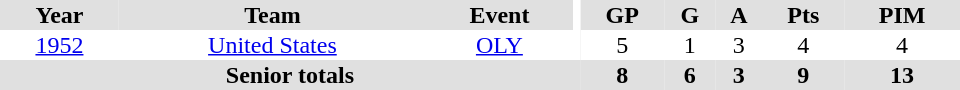<table border="0" cellpadding="1" cellspacing="0" ID="Table3" style="text-align:center; width:40em">
<tr bgcolor="#e0e0e0">
<th>Year</th>
<th>Team</th>
<th>Event</th>
<th rowspan="102" bgcolor="#ffffff"></th>
<th>GP</th>
<th>G</th>
<th>A</th>
<th>Pts</th>
<th>PIM</th>
</tr>
<tr>
<td><a href='#'>1952</a></td>
<td><a href='#'>United States</a></td>
<td><a href='#'>OLY</a></td>
<td>5</td>
<td>1</td>
<td>3</td>
<td>4</td>
<td>4</td>
</tr>
<tr bgcolor="#e0e0e0">
<th colspan="4">Senior totals</th>
<th>8</th>
<th>6</th>
<th>3</th>
<th>9</th>
<th>13</th>
</tr>
</table>
